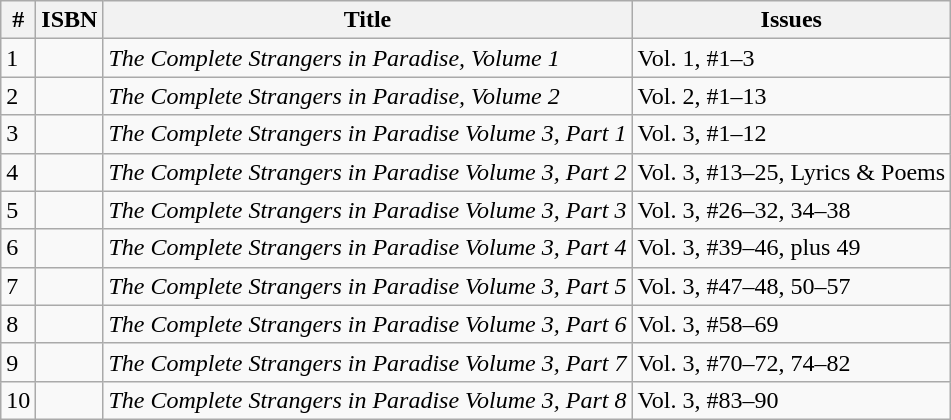<table class="wikitable">
<tr>
<th>#</th>
<th>ISBN</th>
<th>Title</th>
<th>Issues</th>
</tr>
<tr>
<td>1</td>
<td></td>
<td><em>The Complete Strangers in Paradise, Volume 1</em></td>
<td>Vol. 1, #1–3</td>
</tr>
<tr>
<td>2</td>
<td></td>
<td><em>The Complete Strangers in Paradise, Volume 2</em></td>
<td>Vol. 2, #1–13</td>
</tr>
<tr>
<td>3</td>
<td></td>
<td><em>The Complete Strangers in Paradise Volume 3, Part 1</em></td>
<td>Vol. 3, #1–12</td>
</tr>
<tr>
<td>4</td>
<td></td>
<td><em>The Complete Strangers in Paradise Volume 3, Part 2</em></td>
<td>Vol. 3, #13–25, Lyrics & Poems</td>
</tr>
<tr>
<td>5</td>
<td></td>
<td><em>The Complete Strangers in Paradise Volume 3, Part 3</em></td>
<td>Vol. 3, #26–32, 34–38</td>
</tr>
<tr>
<td>6</td>
<td></td>
<td><em>The Complete Strangers in Paradise Volume 3, Part 4</em></td>
<td>Vol. 3, #39–46, plus 49</td>
</tr>
<tr>
<td>7</td>
<td></td>
<td><em>The Complete Strangers in Paradise Volume 3, Part 5</em></td>
<td>Vol. 3, #47–48, 50–57</td>
</tr>
<tr>
<td>8</td>
<td></td>
<td><em>The Complete Strangers in Paradise Volume 3, Part 6</em></td>
<td>Vol. 3, #58–69</td>
</tr>
<tr>
<td>9</td>
<td></td>
<td><em>The Complete Strangers in Paradise Volume 3, Part 7</em></td>
<td>Vol. 3, #70–72, 74–82</td>
</tr>
<tr>
<td>10</td>
<td></td>
<td><em>The Complete Strangers in Paradise Volume 3, Part 8</em></td>
<td>Vol. 3, #83–90</td>
</tr>
</table>
